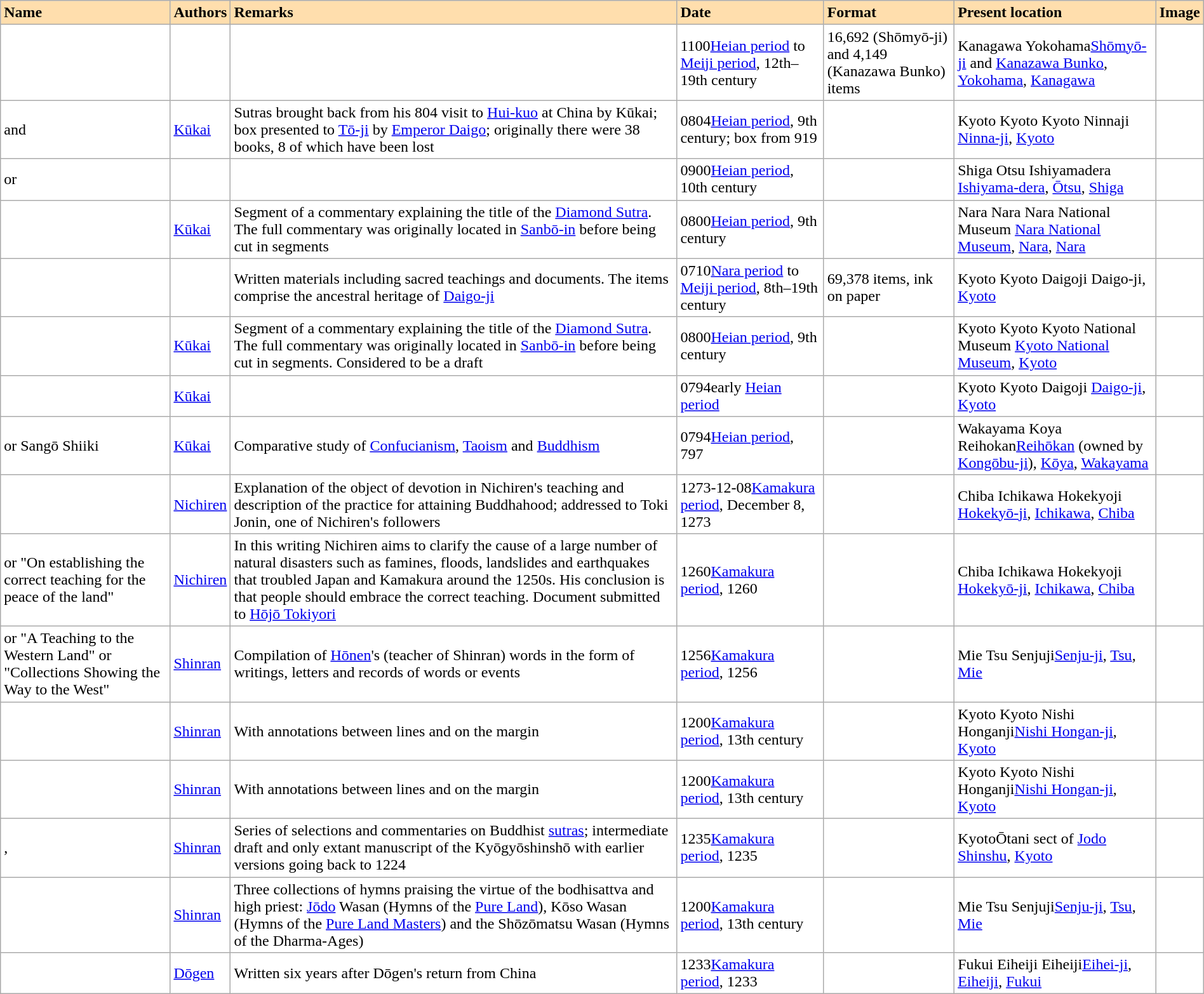<table class="wikitable sortable" style="width:100%; background:#fff;">
<tr>
<th style="text-align:left; background:#ffdead;">Name</th>
<th style="text-align:left; background:#ffdead;">Authors</th>
<th style="text-align:left; background:#ffdead;" class="unsortable">Remarks</th>
<th style="text-align:left; background:#ffdead;">Date</th>
<th style="text-align:left; background:#ffdead;">Format</th>
<th style="text-align:left; background:#ffdead;">Present location</th>
<th style="text-align:left; background:#ffdead;" class="unsortable">Image</th>
</tr>
<tr>
<td></td>
<td></td>
<td></td>
<td><span>1100</span><a href='#'>Heian period</a> to <a href='#'>Meiji period</a>, 12th–19th century</td>
<td>16,692 (Shōmyō-ji) and 4,149 (Kanazawa Bunko) items</td>
<td><span>Kanagawa Yokohama</span><a href='#'>Shōmyō-ji</a> and <a href='#'>Kanazawa Bunko</a>, <a href='#'>Yokohama</a>, <a href='#'>Kanagawa</a></td>
<td></td>
</tr>
<tr>
<td> and </td>
<td><a href='#'>Kūkai</a></td>
<td>Sutras brought back from his 804 visit to <a href='#'>Hui-kuo</a> at China by Kūkai; box presented to <a href='#'>Tō-ji</a> by <a href='#'>Emperor Daigo</a>; originally there were 38 books, 8 of which have been lost</td>
<td><span>0804</span><a href='#'>Heian period</a>, 9th century; box from 919</td>
<td></td>
<td><span>Kyoto Kyoto Kyoto Ninnaji</span> <a href='#'>Ninna-ji</a>, <a href='#'>Kyoto</a></td>
<td></td>
</tr>
<tr>
<td> or </td>
<td></td>
<td></td>
<td><span>0900</span><a href='#'>Heian period</a>, 10th century</td>
<td></td>
<td><span>Shiga Otsu Ishiyamadera</span> <a href='#'>Ishiyama-dera</a>, <a href='#'>Ōtsu</a>, <a href='#'>Shiga</a></td>
<td></td>
</tr>
<tr>
<td></td>
<td><a href='#'>Kūkai</a></td>
<td>Segment of a commentary explaining the title of the <a href='#'>Diamond Sutra</a>. The full commentary was originally located in <a href='#'>Sanbō-in</a> before being cut in segments</td>
<td><span>0800</span><a href='#'>Heian period</a>, 9th century</td>
<td></td>
<td><span>Nara Nara Nara National Museum</span> <a href='#'>Nara National Museum</a>, <a href='#'>Nara</a>, <a href='#'>Nara</a></td>
<td></td>
</tr>
<tr>
<td></td>
<td></td>
<td>Written materials including sacred teachings and documents. The items comprise the ancestral heritage of <a href='#'>Daigo-ji</a></td>
<td><span>0710</span><a href='#'>Nara period</a> to <a href='#'>Meiji period</a>, 8th–19th century</td>
<td>69,378 items, ink on paper</td>
<td><span>Kyoto Kyoto Daigoji</span> Daigo-ji, <a href='#'>Kyoto</a></td>
<td></td>
</tr>
<tr>
<td></td>
<td><a href='#'>Kūkai</a></td>
<td>Segment of a commentary explaining the title of the <a href='#'>Diamond Sutra</a>. The full commentary was originally located in <a href='#'>Sanbō-in</a> before being cut in segments. Considered to be a draft</td>
<td><span>0800</span><a href='#'>Heian period</a>, 9th century</td>
<td></td>
<td><span>Kyoto Kyoto Kyoto National Museum</span> <a href='#'>Kyoto National Museum</a>, <a href='#'>Kyoto</a></td>
<td></td>
</tr>
<tr>
<td></td>
<td><a href='#'>Kūkai</a></td>
<td></td>
<td><span>0794</span>early <a href='#'>Heian period</a></td>
<td></td>
<td><span>Kyoto Kyoto Daigoji</span> <a href='#'>Daigo-ji</a>, <a href='#'>Kyoto</a></td>
<td></td>
</tr>
<tr>
<td> or Sangō Shiiki</td>
<td><a href='#'>Kūkai</a></td>
<td>Comparative study of <a href='#'>Confucianism</a>, <a href='#'>Taoism</a> and <a href='#'>Buddhism</a></td>
<td><span>0794</span><a href='#'>Heian period</a>, 797</td>
<td></td>
<td><span>Wakayama Koya Reihokan</span><a href='#'>Reihōkan</a> (owned by <a href='#'>Kongōbu-ji</a>), <a href='#'>Kōya</a>, <a href='#'>Wakayama</a></td>
<td></td>
</tr>
<tr>
<td></td>
<td><a href='#'>Nichiren</a></td>
<td>Explanation of the object of devotion in Nichiren's teaching and description of the practice for attaining Buddhahood; addressed to Toki Jonin, one of Nichiren's followers</td>
<td><span>1273-12-08</span><a href='#'>Kamakura period</a>, December 8, 1273</td>
<td></td>
<td><span>Chiba Ichikawa Hokekyoji</span> <a href='#'>Hokekyō-ji</a>, <a href='#'>Ichikawa</a>, <a href='#'>Chiba</a></td>
<td></td>
</tr>
<tr>
<td> or "On establishing the correct teaching for the peace of the land"</td>
<td><a href='#'>Nichiren</a></td>
<td>In this writing Nichiren aims to clarify the cause of a large number of natural disasters such as famines, floods, landslides and earthquakes that troubled Japan and Kamakura around the 1250s. His conclusion is that people should embrace the correct teaching. Document submitted to <a href='#'>Hōjō Tokiyori</a></td>
<td><span>1260</span><a href='#'>Kamakura period</a>, 1260</td>
<td></td>
<td><span>Chiba Ichikawa Hokekyoji</span> <a href='#'>Hokekyō-ji</a>, <a href='#'>Ichikawa</a>, <a href='#'>Chiba</a></td>
<td></td>
</tr>
<tr>
<td> or "A Teaching to the Western Land" or "Collections Showing the Way to the West"</td>
<td><a href='#'>Shinran</a></td>
<td>Compilation of <a href='#'>Hōnen</a>'s (teacher of Shinran) words in the form of writings, letters and records of words or events</td>
<td><span>1256</span><a href='#'>Kamakura period</a>, 1256</td>
<td></td>
<td><span>Mie Tsu Senjuji</span><a href='#'>Senju-ji</a>, <a href='#'>Tsu</a>, <a href='#'>Mie</a></td>
<td></td>
</tr>
<tr>
<td></td>
<td><a href='#'>Shinran</a></td>
<td>With annotations between lines and on the margin</td>
<td><span>1200</span><a href='#'>Kamakura period</a>, 13th century</td>
<td></td>
<td><span>Kyoto Kyoto Nishi Honganji</span><a href='#'>Nishi Hongan-ji</a>, <a href='#'>Kyoto</a></td>
<td></td>
</tr>
<tr>
<td></td>
<td><a href='#'>Shinran</a></td>
<td>With annotations between lines and on the margin</td>
<td><span>1200</span><a href='#'>Kamakura period</a>, 13th century</td>
<td></td>
<td><span>Kyoto Kyoto Nishi Honganji</span><a href='#'>Nishi Hongan-ji</a>, <a href='#'>Kyoto</a></td>
<td></td>
</tr>
<tr>
<td>, </td>
<td><a href='#'>Shinran</a></td>
<td>Series of selections and commentaries on Buddhist <a href='#'>sutras</a>; intermediate draft and only extant manuscript of the Kyōgyōshinshō with earlier versions going back to 1224</td>
<td><span>1235</span><a href='#'>Kamakura period</a>, 1235</td>
<td></td>
<td><span>Kyoto</span>Ōtani sect of <a href='#'>Jodo Shinshu</a>, <a href='#'>Kyoto</a></td>
<td></td>
</tr>
<tr>
<td></td>
<td><a href='#'>Shinran</a></td>
<td>Three collections of hymns praising the virtue of the bodhisattva and high priest: <a href='#'>Jōdo</a> Wasan (Hymns of the <a href='#'>Pure Land</a>), Kōso Wasan (Hymns of the <a href='#'>Pure Land Masters</a>) and the Shōzōmatsu Wasan (Hymns of the Dharma‐Ages)</td>
<td><span>1200</span><a href='#'>Kamakura period</a>, 13th century</td>
<td></td>
<td><span>Mie Tsu Senjuji</span><a href='#'>Senju-ji</a>, <a href='#'>Tsu</a>, <a href='#'>Mie</a></td>
<td></td>
</tr>
<tr>
<td></td>
<td><a href='#'>Dōgen</a></td>
<td>Written six years after Dōgen's return from China</td>
<td><span>1233</span><a href='#'>Kamakura period</a>, 1233</td>
<td></td>
<td><span>Fukui Eiheiji Eiheiji</span><a href='#'>Eihei-ji</a>, <a href='#'>Eiheiji</a>, <a href='#'>Fukui</a></td>
<td></td>
</tr>
</table>
